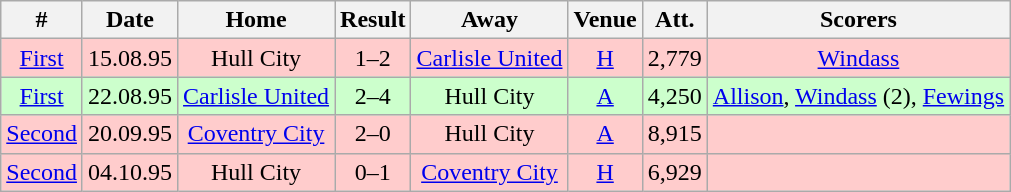<table class="wikitable " style="font-size:100%; text-align:center">
<tr>
<th>#</th>
<th>Date</th>
<th>Home</th>
<th>Result</th>
<th>Away</th>
<th>Venue</th>
<th>Att.</th>
<th>Scorers</th>
</tr>
<tr style="background: #FFCCCC;">
<td><a href='#'>First</a></td>
<td>15.08.95</td>
<td>Hull City</td>
<td>1–2</td>
<td><a href='#'>Carlisle United</a></td>
<td><a href='#'>H</a></td>
<td>2,779</td>
<td><a href='#'>Windass</a></td>
</tr>
<tr style="background: #CCFFCC;">
<td><a href='#'>First</a></td>
<td>22.08.95</td>
<td><a href='#'>Carlisle United</a></td>
<td>2–4</td>
<td>Hull City</td>
<td><a href='#'>A</a></td>
<td>4,250</td>
<td><a href='#'>Allison</a>, <a href='#'>Windass</a> (2), <a href='#'>Fewings</a></td>
</tr>
<tr style="background: #FFCCCC;">
<td><a href='#'>Second</a></td>
<td>20.09.95</td>
<td><a href='#'>Coventry City</a></td>
<td>2–0</td>
<td>Hull City</td>
<td><a href='#'>A</a></td>
<td>8,915</td>
<td></td>
</tr>
<tr style="background: #FFCCCC;">
<td><a href='#'>Second</a></td>
<td>04.10.95</td>
<td>Hull City</td>
<td>0–1</td>
<td><a href='#'>Coventry City</a></td>
<td><a href='#'>H</a></td>
<td>6,929</td>
<td></td>
</tr>
</table>
